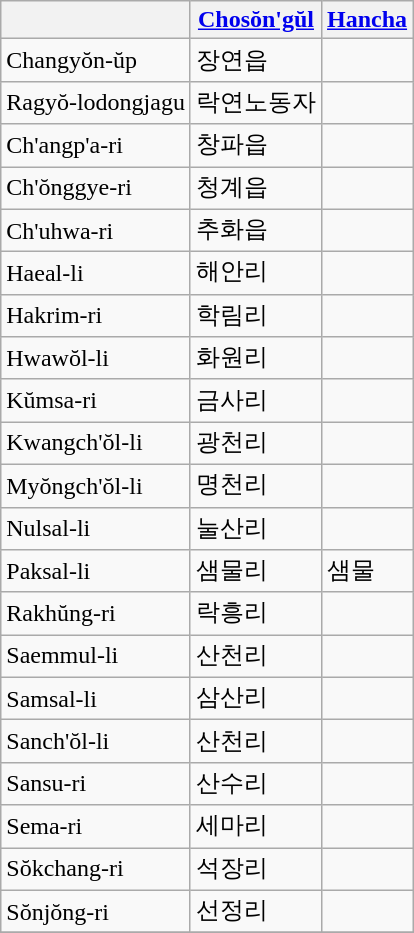<table class="wikitable">
<tr>
<th></th>
<th><a href='#'>Chosŏn'gŭl</a></th>
<th><a href='#'>Hancha</a></th>
</tr>
<tr>
<td>Changyŏn-ŭp</td>
<td>장연읍</td>
<td></td>
</tr>
<tr>
<td>Ragyŏ-lodongjagu</td>
<td>락연노동자</td>
<td></td>
</tr>
<tr>
<td>Ch'angp'a-ri</td>
<td>창파읍</td>
<td></td>
</tr>
<tr>
<td>Ch'ŏnggye-ri</td>
<td>청계읍</td>
<td></td>
</tr>
<tr>
<td>Ch'uhwa-ri</td>
<td>추화읍</td>
<td></td>
</tr>
<tr>
<td>Haeal-li</td>
<td>해안리</td>
<td></td>
</tr>
<tr>
<td>Hakrim-ri</td>
<td>학림리</td>
<td></td>
</tr>
<tr>
<td>Hwawŏl-li</td>
<td>화원리</td>
<td></td>
</tr>
<tr>
<td>Kŭmsa-ri</td>
<td>금사리</td>
<td></td>
</tr>
<tr>
<td>Kwangch'ŏl-li</td>
<td>광천리</td>
<td></td>
</tr>
<tr>
<td>Myŏngch'ŏl-li</td>
<td>명천리</td>
<td></td>
</tr>
<tr>
<td>Nulsal-li</td>
<td>눌산리</td>
<td></td>
</tr>
<tr>
<td>Paksal-li</td>
<td>샘물리</td>
<td>샘물</td>
</tr>
<tr>
<td>Rakhŭng-ri</td>
<td>락흥리</td>
<td></td>
</tr>
<tr>
<td>Saemmul-li</td>
<td>산천리</td>
<td></td>
</tr>
<tr>
<td>Samsal-li</td>
<td>삼산리</td>
<td></td>
</tr>
<tr>
<td>Sanch'ŏl-li</td>
<td>산천리</td>
<td></td>
</tr>
<tr>
<td>Sansu-ri</td>
<td>산수리</td>
<td></td>
</tr>
<tr>
<td>Sema-ri</td>
<td>세마리</td>
<td></td>
</tr>
<tr>
<td>Sŏkchang-ri</td>
<td>석장리</td>
<td></td>
</tr>
<tr>
<td>Sŏnjŏng-ri</td>
<td>선정리</td>
<td></td>
</tr>
<tr>
</tr>
</table>
